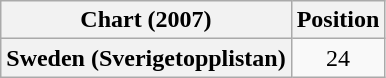<table class="wikitable plainrowheaders" style="text-align:center">
<tr>
<th scope="col">Chart (2007)</th>
<th scope="col">Position</th>
</tr>
<tr>
<th scope="row">Sweden (Sverigetopplistan)</th>
<td>24</td>
</tr>
</table>
